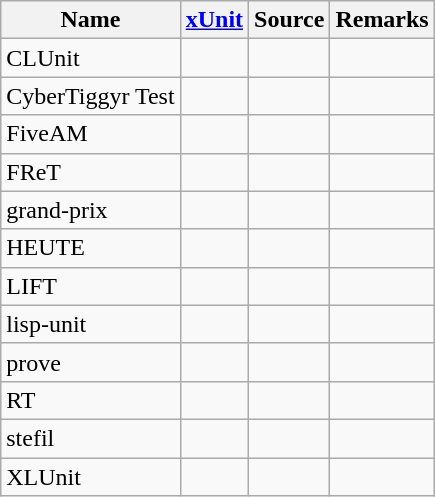<table class="wikitable sortable">
<tr>
<th>Name</th>
<th><a href='#'>xUnit</a></th>
<th>Source</th>
<th>Remarks</th>
</tr>
<tr>
<td>CLUnit</td>
<td></td>
<td></td>
<td></td>
</tr>
<tr>
<td>CyberTiggyr Test</td>
<td></td>
<td></td>
<td></td>
</tr>
<tr>
<td>FiveAM</td>
<td></td>
<td></td>
<td></td>
</tr>
<tr>
<td>FReT</td>
<td></td>
<td></td>
<td></td>
</tr>
<tr>
<td>grand-prix</td>
<td></td>
<td></td>
<td></td>
</tr>
<tr>
<td>HEUTE</td>
<td></td>
<td></td>
<td></td>
</tr>
<tr>
<td>LIFT</td>
<td></td>
<td></td>
<td></td>
</tr>
<tr>
<td>lisp-unit</td>
<td></td>
<td></td>
<td></td>
</tr>
<tr>
<td>prove</td>
<td></td>
<td></td>
<td></td>
</tr>
<tr>
<td>RT</td>
<td></td>
<td></td>
<td></td>
</tr>
<tr>
<td>stefil</td>
<td></td>
<td></td>
<td></td>
</tr>
<tr>
<td>XLUnit</td>
<td></td>
<td></td>
<td></td>
</tr>
</table>
